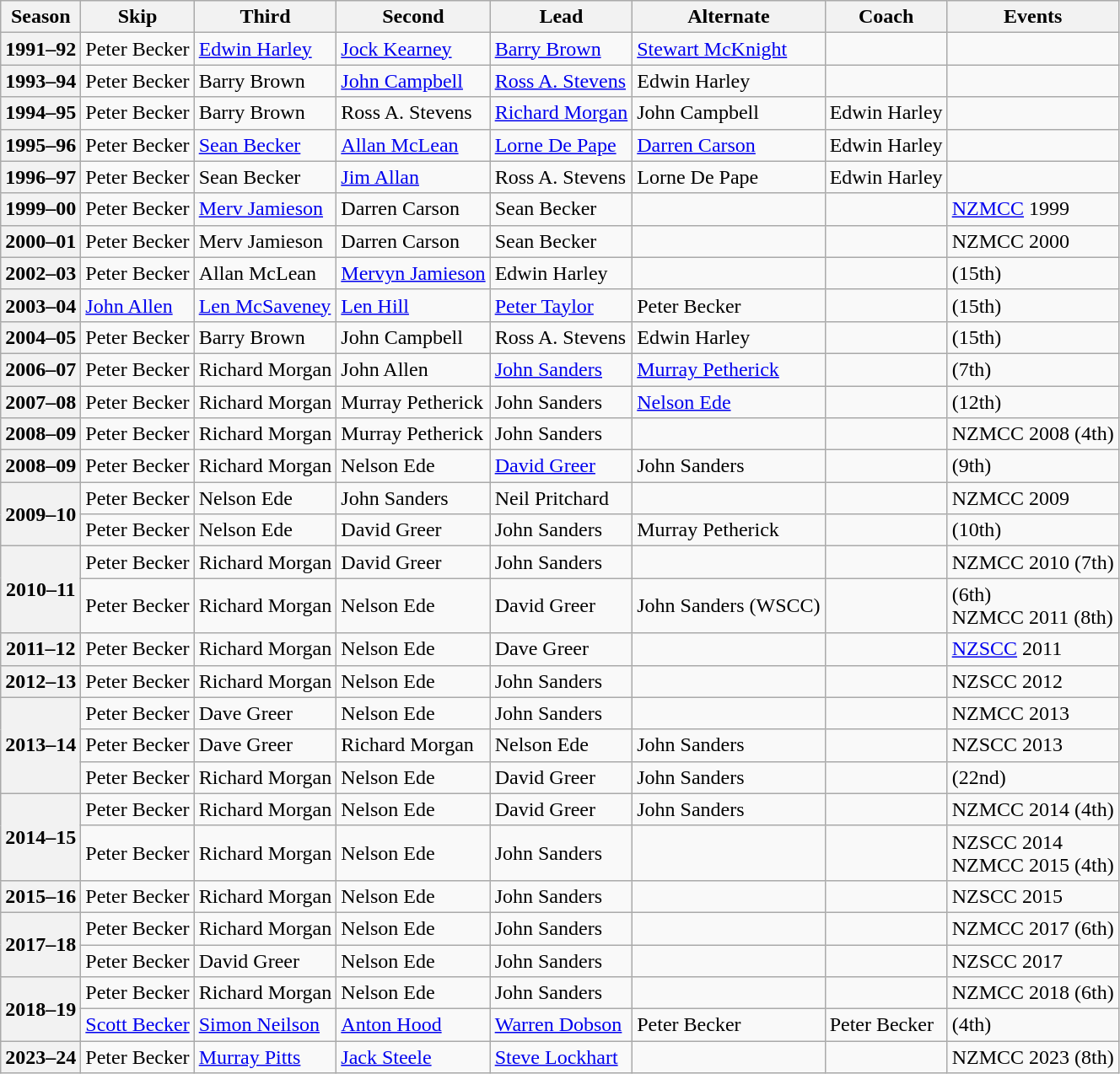<table class="wikitable">
<tr>
<th scope="col">Season</th>
<th scope="col">Skip</th>
<th scope="col">Third</th>
<th scope="col">Second</th>
<th scope="col">Lead</th>
<th scope="col">Alternate</th>
<th scope="col">Coach</th>
<th scope="col">Events</th>
</tr>
<tr>
<th scope="row">1991–92</th>
<td>Peter Becker</td>
<td><a href='#'>Edwin Harley</a></td>
<td><a href='#'>Jock Kearney</a></td>
<td><a href='#'>Barry Brown</a></td>
<td><a href='#'>Stewart McKnight</a></td>
<td></td>
<td> </td>
</tr>
<tr>
<th scope="row">1993–94</th>
<td>Peter Becker</td>
<td>Barry Brown</td>
<td><a href='#'>John Campbell</a></td>
<td><a href='#'>Ross A. Stevens</a></td>
<td>Edwin Harley</td>
<td></td>
<td> </td>
</tr>
<tr>
<th scope="row">1994–95</th>
<td>Peter Becker</td>
<td>Barry Brown</td>
<td>Ross A. Stevens</td>
<td><a href='#'>Richard Morgan</a></td>
<td>John Campbell</td>
<td>Edwin Harley</td>
<td> </td>
</tr>
<tr>
<th scope="row">1995–96</th>
<td>Peter Becker</td>
<td><a href='#'>Sean Becker</a></td>
<td><a href='#'>Allan McLean</a></td>
<td><a href='#'>Lorne De Pape</a></td>
<td><a href='#'>Darren Carson</a></td>
<td>Edwin Harley</td>
<td> </td>
</tr>
<tr>
<th scope="row">1996–97</th>
<td>Peter Becker</td>
<td>Sean Becker</td>
<td><a href='#'>Jim Allan</a></td>
<td>Ross A. Stevens</td>
<td>Lorne De Pape</td>
<td>Edwin Harley</td>
<td> </td>
</tr>
<tr>
<th scope="row">1999–00</th>
<td>Peter Becker</td>
<td><a href='#'>Merv Jamieson</a></td>
<td>Darren Carson</td>
<td>Sean Becker</td>
<td></td>
<td></td>
<td><a href='#'>NZMCC</a> 1999 </td>
</tr>
<tr>
<th scope="row">2000–01</th>
<td>Peter Becker</td>
<td>Merv Jamieson</td>
<td>Darren Carson</td>
<td>Sean Becker</td>
<td></td>
<td></td>
<td>NZMCC 2000 </td>
</tr>
<tr>
<th scope="row">2002–03</th>
<td>Peter Becker</td>
<td>Allan McLean</td>
<td><a href='#'>Mervyn Jamieson</a></td>
<td>Edwin Harley</td>
<td></td>
<td></td>
<td> (15th)</td>
</tr>
<tr>
<th scope="row">2003–04</th>
<td><a href='#'>John Allen</a></td>
<td><a href='#'>Len McSaveney</a></td>
<td><a href='#'>Len Hill</a></td>
<td><a href='#'>Peter Taylor</a></td>
<td>Peter Becker</td>
<td></td>
<td> (15th)</td>
</tr>
<tr>
<th scope="row">2004–05</th>
<td>Peter Becker</td>
<td>Barry Brown</td>
<td>John Campbell</td>
<td>Ross A. Stevens</td>
<td>Edwin Harley</td>
<td></td>
<td> (15th)</td>
</tr>
<tr>
<th scope="row">2006–07</th>
<td>Peter Becker</td>
<td>Richard Morgan</td>
<td>John Allen</td>
<td><a href='#'>John Sanders</a></td>
<td><a href='#'>Murray Petherick</a></td>
<td></td>
<td> (7th)</td>
</tr>
<tr>
<th scope="row">2007–08</th>
<td>Peter Becker</td>
<td>Richard Morgan</td>
<td>Murray Petherick</td>
<td>John Sanders</td>
<td><a href='#'>Nelson Ede</a></td>
<td></td>
<td> (12th)</td>
</tr>
<tr>
<th scope="row">2008–09</th>
<td>Peter Becker</td>
<td>Richard Morgan</td>
<td>Murray Petherick</td>
<td>John Sanders</td>
<td></td>
<td></td>
<td>NZMCC 2008 (4th)</td>
</tr>
<tr>
<th scope="row">2008–09</th>
<td>Peter Becker</td>
<td>Richard Morgan</td>
<td>Nelson Ede</td>
<td><a href='#'>David Greer</a></td>
<td>John Sanders</td>
<td></td>
<td> (9th)</td>
</tr>
<tr>
<th scope="row" rowspan="2">2009–10</th>
<td>Peter Becker</td>
<td>Nelson Ede</td>
<td>John Sanders</td>
<td>Neil Pritchard</td>
<td></td>
<td></td>
<td>NZMCC 2009 </td>
</tr>
<tr>
<td>Peter Becker</td>
<td>Nelson Ede</td>
<td>David Greer</td>
<td>John Sanders</td>
<td>Murray Petherick</td>
<td></td>
<td> (10th)</td>
</tr>
<tr>
<th scope="row" rowspan="2">2010–11</th>
<td>Peter Becker</td>
<td>Richard Morgan</td>
<td>David Greer</td>
<td>John Sanders</td>
<td></td>
<td></td>
<td>NZMCC 2010 (7th)</td>
</tr>
<tr>
<td>Peter Becker</td>
<td>Richard Morgan</td>
<td>Nelson Ede</td>
<td>David Greer</td>
<td>John Sanders (WSCC)</td>
<td></td>
<td> (6th)<br>NZMCC 2011 (8th)</td>
</tr>
<tr>
<th scope="row">2011–12</th>
<td>Peter Becker</td>
<td>Richard Morgan</td>
<td>Nelson Ede</td>
<td>Dave Greer</td>
<td></td>
<td></td>
<td><a href='#'>NZSCC</a> 2011 </td>
</tr>
<tr>
<th scope="row">2012–13</th>
<td>Peter Becker</td>
<td>Richard Morgan</td>
<td>Nelson Ede</td>
<td>John Sanders</td>
<td></td>
<td></td>
<td>NZSCC 2012 </td>
</tr>
<tr>
<th scope="row" rowspan="3">2013–14</th>
<td>Peter Becker</td>
<td>Dave Greer</td>
<td>Nelson Ede</td>
<td>John Sanders</td>
<td></td>
<td></td>
<td>NZMCC 2013 </td>
</tr>
<tr>
<td>Peter Becker</td>
<td>Dave Greer</td>
<td>Richard Morgan</td>
<td>Nelson Ede</td>
<td>John Sanders</td>
<td></td>
<td>NZSCC 2013 </td>
</tr>
<tr>
<td>Peter Becker</td>
<td>Richard Morgan</td>
<td>Nelson Ede</td>
<td>David Greer</td>
<td>John Sanders</td>
<td></td>
<td> (22nd)</td>
</tr>
<tr>
<th scope="row" rowspan="2">2014–15</th>
<td>Peter Becker</td>
<td>Richard Morgan</td>
<td>Nelson Ede</td>
<td>David Greer</td>
<td>John Sanders</td>
<td></td>
<td>NZMCC 2014 (4th)</td>
</tr>
<tr>
<td>Peter Becker</td>
<td>Richard Morgan</td>
<td>Nelson Ede</td>
<td>John Sanders</td>
<td></td>
<td></td>
<td>NZSCC 2014 <br>NZMCC 2015 (4th)</td>
</tr>
<tr>
<th scope="row">2015–16</th>
<td>Peter Becker</td>
<td>Richard Morgan</td>
<td>Nelson Ede</td>
<td>John Sanders</td>
<td></td>
<td></td>
<td>NZSCC 2015 </td>
</tr>
<tr>
<th scope="row" rowspan="2">2017–18</th>
<td>Peter Becker</td>
<td>Richard Morgan</td>
<td>Nelson Ede</td>
<td>John Sanders</td>
<td></td>
<td></td>
<td>NZMCC 2017 (6th)</td>
</tr>
<tr>
<td>Peter Becker</td>
<td>David Greer</td>
<td>Nelson Ede</td>
<td>John Sanders</td>
<td></td>
<td></td>
<td>NZSCC 2017 </td>
</tr>
<tr>
<th scope="row" rowspan="2">2018–19</th>
<td>Peter Becker</td>
<td>Richard Morgan</td>
<td>Nelson Ede</td>
<td>John Sanders</td>
<td></td>
<td></td>
<td>NZMCC 2018 (6th)</td>
</tr>
<tr>
<td><a href='#'>Scott Becker</a></td>
<td><a href='#'>Simon Neilson</a></td>
<td><a href='#'>Anton Hood</a></td>
<td><a href='#'>Warren Dobson</a></td>
<td>Peter Becker</td>
<td>Peter Becker</td>
<td> (4th)</td>
</tr>
<tr>
<th scope="row">2023–24</th>
<td>Peter Becker</td>
<td><a href='#'>Murray Pitts</a></td>
<td><a href='#'>Jack Steele</a></td>
<td><a href='#'>Steve Lockhart</a></td>
<td></td>
<td></td>
<td>NZMCC 2023 (8th)</td>
</tr>
</table>
